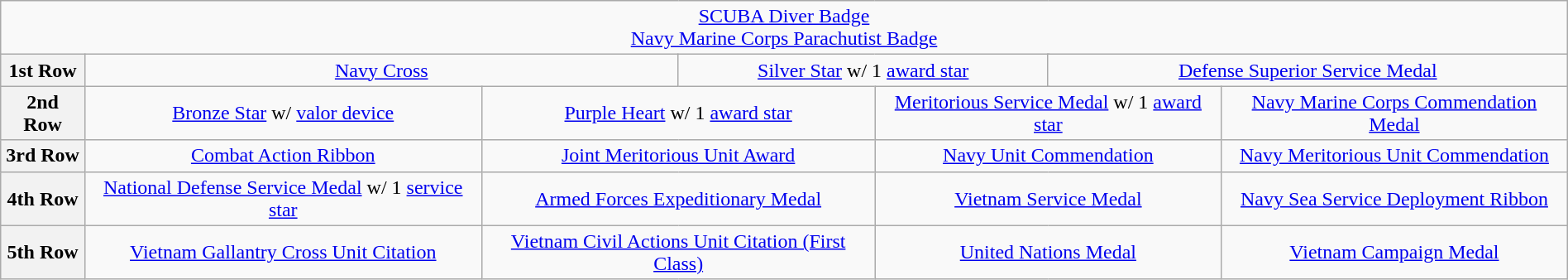<table class="wikitable" style="margin:1em auto; text-align:center;">
<tr>
<td colspan="12"><a href='#'>SCUBA Diver Badge</a><br><a href='#'>Navy Marine Corps Parachutist Badge</a></td>
</tr>
<tr>
<th>1st Row</th>
<td colspan="4"><a href='#'>Navy Cross</a></td>
<td colspan="4"><a href='#'>Silver Star</a> w/ 1 <a href='#'>award star</a></td>
<td colspan="4"><a href='#'>Defense Superior Service Medal</a></td>
</tr>
<tr>
<th>2nd Row</th>
<td colspan="3"><a href='#'>Bronze Star</a> w/ <a href='#'>valor device</a></td>
<td colspan="3"><a href='#'>Purple Heart</a> w/ 1 <a href='#'>award star</a></td>
<td colspan="3"><a href='#'>Meritorious Service Medal</a> w/ 1 <a href='#'>award star</a></td>
<td colspan="3"><a href='#'>Navy Marine Corps Commendation Medal</a></td>
</tr>
<tr>
<th>3rd Row</th>
<td colspan="3"><a href='#'>Combat Action Ribbon</a></td>
<td colspan="3"><a href='#'>Joint Meritorious Unit Award</a></td>
<td colspan="3"><a href='#'>Navy Unit Commendation</a></td>
<td colspan="3"><a href='#'>Navy Meritorious Unit Commendation</a></td>
</tr>
<tr>
<th>4th Row</th>
<td colspan="3"><a href='#'>National Defense Service Medal</a> w/ 1 <a href='#'>service star</a></td>
<td colspan="3"><a href='#'>Armed Forces Expeditionary Medal</a></td>
<td colspan="3"><a href='#'>Vietnam Service Medal</a></td>
<td colspan="3"><a href='#'>Navy Sea Service Deployment Ribbon</a></td>
</tr>
<tr>
<th>5th Row</th>
<td colspan="3"><a href='#'>Vietnam Gallantry Cross Unit Citation</a></td>
<td colspan="3"><a href='#'>Vietnam Civil Actions Unit Citation (First Class)</a></td>
<td colspan="3"><a href='#'>United Nations Medal</a></td>
<td colspan="3"><a href='#'>Vietnam Campaign Medal</a></td>
</tr>
</table>
